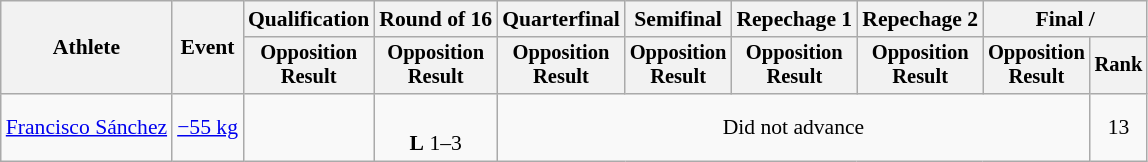<table class="wikitable" style="font-size:90%">
<tr>
<th rowspan="2">Athlete</th>
<th rowspan="2">Event</th>
<th>Qualification</th>
<th>Round of 16</th>
<th>Quarterfinal</th>
<th>Semifinal</th>
<th>Repechage 1</th>
<th>Repechage 2</th>
<th colspan=2>Final / </th>
</tr>
<tr style="font-size: 95%">
<th>Opposition<br>Result</th>
<th>Opposition<br>Result</th>
<th>Opposition<br>Result</th>
<th>Opposition<br>Result</th>
<th>Opposition<br>Result</th>
<th>Opposition<br>Result</th>
<th>Opposition<br>Result</th>
<th>Rank</th>
</tr>
<tr align=center>
<td align=left><a href='#'>Francisco Sánchez</a></td>
<td align=left><a href='#'>−55 kg</a></td>
<td></td>
<td><br><strong>L</strong> 1–3 <sup></sup></td>
<td colspan=5>Did not advance</td>
<td>13</td>
</tr>
</table>
